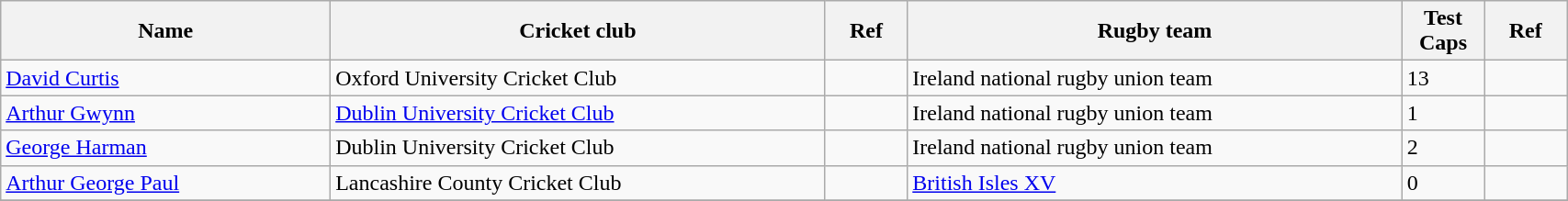<table class=wikitable width=90%>
<tr>
<th width=20%>Name</th>
<th width=30%>Cricket club</th>
<th width=5%>Ref</th>
<th width=30%>Rugby team</th>
<th width=5%>Test Caps</th>
<th width=5%>Ref</th>
</tr>
<tr>
<td><a href='#'>David Curtis</a></td>
<td>Oxford University Cricket Club</td>
<td></td>
<td>Ireland national rugby union team</td>
<td>13</td>
<td></td>
</tr>
<tr>
<td><a href='#'>Arthur Gwynn</a></td>
<td><a href='#'>Dublin University Cricket Club</a></td>
<td></td>
<td>Ireland national rugby union team</td>
<td>1</td>
<td></td>
</tr>
<tr>
<td><a href='#'>George Harman</a></td>
<td>Dublin University Cricket Club</td>
<td></td>
<td>Ireland national rugby union team</td>
<td>2</td>
<td></td>
</tr>
<tr>
<td><a href='#'>Arthur George Paul</a></td>
<td>Lancashire County Cricket Club</td>
<td></td>
<td><a href='#'>British Isles XV</a></td>
<td>0</td>
<td></td>
</tr>
<tr>
</tr>
</table>
